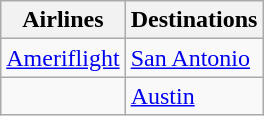<table class="wikitable">
<tr>
<th>Airlines</th>
<th>Destinations</th>
</tr>
<tr>
<td><a href='#'>Ameriflight</a></td>
<td><a href='#'>San Antonio</a></td>
</tr>
<tr>
<td></td>
<td><a href='#'>Austin</a></td>
</tr>
</table>
